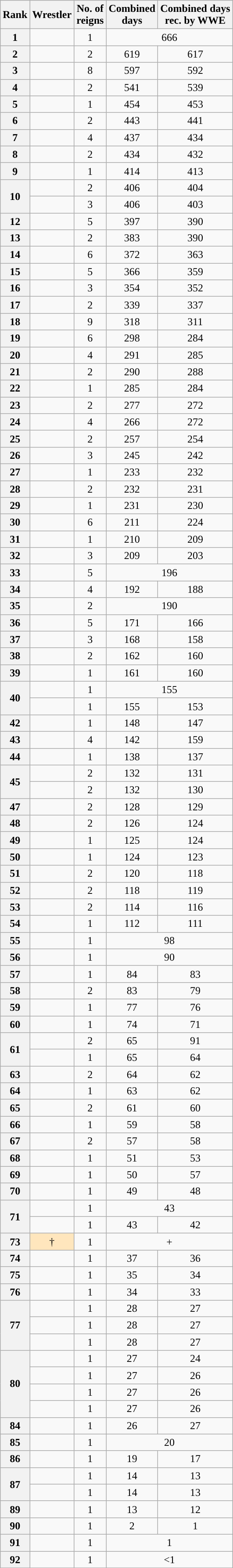<table class="wikitable sortable" style="text-align: center">
<tr>
<th>Rank</th>
<th>Wrestler</th>
<th>No. of<br>reigns</th>
<th>Combined<br>days</th>
<th>Combined days<br>rec. by WWE</th>
</tr>
<tr>
<th>1</th>
<td></td>
<td>1</td>
<td colspan="2">666</td>
</tr>
<tr>
<th>2</th>
<td></td>
<td>2</td>
<td>619</td>
<td>617</td>
</tr>
<tr>
<th>3</th>
<td></td>
<td>8</td>
<td>597</td>
<td>592</td>
</tr>
<tr>
<th>4</th>
<td></td>
<td>2</td>
<td>541</td>
<td>539</td>
</tr>
<tr>
<th>5</th>
<td></td>
<td>1</td>
<td>454</td>
<td>453</td>
</tr>
<tr>
<th>6</th>
<td></td>
<td>2</td>
<td>443</td>
<td>441</td>
</tr>
<tr>
<th>7</th>
<td></td>
<td>4</td>
<td>437</td>
<td>434</td>
</tr>
<tr>
<th>8</th>
<td></td>
<td>2</td>
<td>434</td>
<td>432</td>
</tr>
<tr>
<th>9</th>
<td></td>
<td>1</td>
<td>414</td>
<td>413</td>
</tr>
<tr>
<th rowspan=2>10</th>
<td></td>
<td>2</td>
<td>406</td>
<td>404</td>
</tr>
<tr>
<td></td>
<td>3</td>
<td>406</td>
<td>403</td>
</tr>
<tr>
<th>12</th>
<td></td>
<td>5</td>
<td>397</td>
<td>390</td>
</tr>
<tr>
<th>13</th>
<td></td>
<td>2</td>
<td>383</td>
<td>390</td>
</tr>
<tr>
<th>14</th>
<td></td>
<td>6</td>
<td>372</td>
<td>363</td>
</tr>
<tr>
<th>15</th>
<td></td>
<td>5</td>
<td>366</td>
<td>359</td>
</tr>
<tr>
<th>16</th>
<td></td>
<td>3</td>
<td>354</td>
<td>352</td>
</tr>
<tr>
<th>17</th>
<td></td>
<td>2</td>
<td>339</td>
<td>337</td>
</tr>
<tr>
<th>18</th>
<td></td>
<td>9</td>
<td>318</td>
<td>311</td>
</tr>
<tr>
<th>19</th>
<td></td>
<td>6</td>
<td>298</td>
<td>284</td>
</tr>
<tr>
<th>20</th>
<td></td>
<td>4</td>
<td>291</td>
<td>285</td>
</tr>
<tr>
<th>21</th>
<td></td>
<td>2</td>
<td>290</td>
<td>288</td>
</tr>
<tr>
<th>22</th>
<td></td>
<td>1</td>
<td>285</td>
<td>284</td>
</tr>
<tr>
<th>23</th>
<td></td>
<td>2</td>
<td>277</td>
<td>272</td>
</tr>
<tr>
<th>24</th>
<td></td>
<td>4</td>
<td>266</td>
<td>272</td>
</tr>
<tr>
<th>25</th>
<td></td>
<td>2</td>
<td>257</td>
<td>254</td>
</tr>
<tr>
<th>26</th>
<td></td>
<td>3</td>
<td>245</td>
<td>242</td>
</tr>
<tr>
<th>27</th>
<td></td>
<td>1</td>
<td>233</td>
<td>232</td>
</tr>
<tr>
<th>28</th>
<td></td>
<td>2</td>
<td>232</td>
<td>231</td>
</tr>
<tr>
<th>29</th>
<td></td>
<td>1</td>
<td>231</td>
<td>230</td>
</tr>
<tr>
<th>30</th>
<td></td>
<td>6</td>
<td>211</td>
<td>224</td>
</tr>
<tr>
<th>31</th>
<td></td>
<td>1</td>
<td>210</td>
<td>209</td>
</tr>
<tr>
<th>32</th>
<td></td>
<td>3</td>
<td>209</td>
<td>203</td>
</tr>
<tr>
<th>33</th>
<td></td>
<td>5</td>
<td colspan="2">196</td>
</tr>
<tr>
<th>34</th>
<td></td>
<td>4</td>
<td>192</td>
<td>188</td>
</tr>
<tr>
<th>35</th>
<td></td>
<td>2</td>
<td colspan=2>190</td>
</tr>
<tr>
<th>36</th>
<td></td>
<td>5</td>
<td>171</td>
<td>166</td>
</tr>
<tr>
<th>37</th>
<td></td>
<td>3</td>
<td>168</td>
<td>158</td>
</tr>
<tr>
<th>38</th>
<td></td>
<td>2</td>
<td>162</td>
<td>160</td>
</tr>
<tr>
<th>39</th>
<td></td>
<td>1</td>
<td>161</td>
<td>160</td>
</tr>
<tr>
<th rowspan=2>40</th>
<td></td>
<td>1</td>
<td colspan=2>155</td>
</tr>
<tr>
<td></td>
<td>1</td>
<td>155</td>
<td>153</td>
</tr>
<tr>
<th>42</th>
<td></td>
<td>1</td>
<td>148</td>
<td>147</td>
</tr>
<tr>
<th>43</th>
<td></td>
<td>4</td>
<td>142</td>
<td>159</td>
</tr>
<tr>
<th>44</th>
<td></td>
<td>1</td>
<td>138</td>
<td>137</td>
</tr>
<tr>
<th rowspan=2>45</th>
<td></td>
<td>2</td>
<td>132</td>
<td>131</td>
</tr>
<tr>
<td></td>
<td>2</td>
<td>132</td>
<td>130</td>
</tr>
<tr>
<th>47</th>
<td></td>
<td>2</td>
<td>128</td>
<td>129</td>
</tr>
<tr>
<th>48</th>
<td></td>
<td>2</td>
<td>126</td>
<td>124</td>
</tr>
<tr>
<th>49</th>
<td></td>
<td>1</td>
<td>125</td>
<td>124</td>
</tr>
<tr>
<th>50</th>
<td></td>
<td>1</td>
<td>124</td>
<td>123</td>
</tr>
<tr>
<th>51</th>
<td></td>
<td>2</td>
<td>120</td>
<td>118</td>
</tr>
<tr>
<th>52</th>
<td></td>
<td>2</td>
<td>118</td>
<td>119</td>
</tr>
<tr>
<th>53</th>
<td></td>
<td>2</td>
<td>114</td>
<td>116</td>
</tr>
<tr>
<th>54</th>
<td></td>
<td>1</td>
<td>112</td>
<td>111</td>
</tr>
<tr>
<th>55</th>
<td></td>
<td>1</td>
<td colspan=2>98</td>
</tr>
<tr>
<th>56</th>
<td></td>
<td>1</td>
<td colspan=2>90</td>
</tr>
<tr>
<th>57</th>
<td></td>
<td>1</td>
<td>84</td>
<td>83</td>
</tr>
<tr>
<th>58</th>
<td></td>
<td>2</td>
<td>83</td>
<td>79</td>
</tr>
<tr>
<th>59</th>
<td></td>
<td>1</td>
<td>77</td>
<td>76</td>
</tr>
<tr>
<th>60</th>
<td></td>
<td>1</td>
<td>74</td>
<td>71</td>
</tr>
<tr>
<th rowspan=2>61</th>
<td></td>
<td>2</td>
<td>65</td>
<td>91</td>
</tr>
<tr>
<td></td>
<td>1</td>
<td>65</td>
<td>64</td>
</tr>
<tr>
<th>63</th>
<td></td>
<td>2</td>
<td>64</td>
<td>62</td>
</tr>
<tr>
<th>64</th>
<td></td>
<td>1</td>
<td>63</td>
<td>62</td>
</tr>
<tr>
<th>65</th>
<td></td>
<td>2</td>
<td>61</td>
<td>60</td>
</tr>
<tr>
<th>66</th>
<td></td>
<td>1</td>
<td>59</td>
<td>58</td>
</tr>
<tr>
<th>67</th>
<td></td>
<td>2</td>
<td>57</td>
<td>58</td>
</tr>
<tr>
<th>68</th>
<td></td>
<td>1</td>
<td>51</td>
<td>53</td>
</tr>
<tr>
<th>69</th>
<td></td>
<td>1</td>
<td>50</td>
<td>57</td>
</tr>
<tr>
<th>70</th>
<td></td>
<td>1</td>
<td>49</td>
<td>48</td>
</tr>
<tr>
<th rowspan=2>71</th>
<td></td>
<td>1</td>
<td colspan=2>43</td>
</tr>
<tr>
<td></td>
<td>1</td>
<td>43</td>
<td>42</td>
</tr>
<tr>
<th>73</th>
<td style="background:#ffe6bd;"> †</td>
<td>1</td>
<td colspan="2">+</td>
</tr>
<tr>
<th>74</th>
<td></td>
<td>1</td>
<td>37</td>
<td>36</td>
</tr>
<tr>
<th>75</th>
<td></td>
<td>1</td>
<td>35</td>
<td>34</td>
</tr>
<tr>
<th>76</th>
<td></td>
<td>1</td>
<td>34</td>
<td>33</td>
</tr>
<tr>
<th rowspan=3>77</th>
<td></td>
<td>1</td>
<td>28</td>
<td>27</td>
</tr>
<tr>
<td></td>
<td>1</td>
<td>28</td>
<td>27</td>
</tr>
<tr>
<td></td>
<td>1</td>
<td>28</td>
<td>27</td>
</tr>
<tr>
<th rowspan=4>80</th>
<td></td>
<td>1</td>
<td>27</td>
<td>24</td>
</tr>
<tr>
<td></td>
<td>1</td>
<td>27</td>
<td>26</td>
</tr>
<tr>
<td></td>
<td>1</td>
<td>27</td>
<td>26</td>
</tr>
<tr>
<td></td>
<td>1</td>
<td>27</td>
<td>26</td>
</tr>
<tr>
<th>84</th>
<td></td>
<td>1</td>
<td>26</td>
<td>27</td>
</tr>
<tr>
<th>85</th>
<td></td>
<td>1</td>
<td colspan=2>20</td>
</tr>
<tr>
<th>86</th>
<td></td>
<td>1</td>
<td>19</td>
<td>17</td>
</tr>
<tr>
<th rowspan=2>87</th>
<td></td>
<td>1</td>
<td>14</td>
<td>13</td>
</tr>
<tr>
<td></td>
<td>1</td>
<td>14</td>
<td>13</td>
</tr>
<tr>
<th>89</th>
<td></td>
<td>1</td>
<td>13</td>
<td>12</td>
</tr>
<tr>
<th>90</th>
<td></td>
<td>1</td>
<td>2</td>
<td>1</td>
</tr>
<tr>
<th>91</th>
<td></td>
<td>1</td>
<td colspan="2">1</td>
</tr>
<tr>
<th>92</th>
<td></td>
<td>1</td>
<td colspan=2><1</td>
</tr>
</table>
